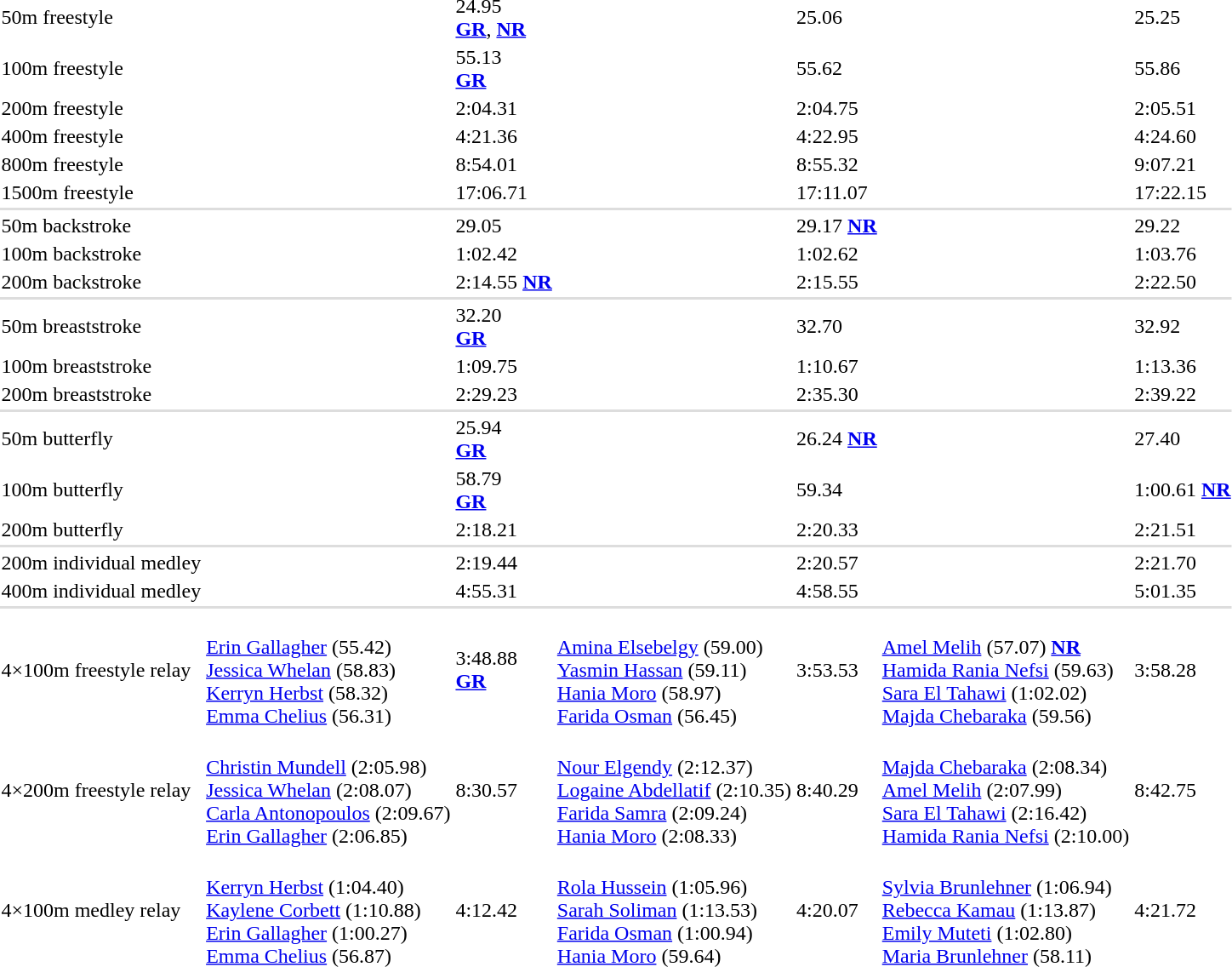<table>
<tr>
<td>50m freestyle<br></td>
<td></td>
<td>24.95<br><strong><a href='#'>GR</a></strong>, <strong><a href='#'>NR</a></strong></td>
<td></td>
<td>25.06</td>
<td></td>
<td>25.25</td>
</tr>
<tr>
<td>100m freestyle<br></td>
<td></td>
<td>55.13<br><strong><a href='#'>GR</a></strong></td>
<td></td>
<td>55.62</td>
<td></td>
<td>55.86</td>
</tr>
<tr>
<td>200m freestyle<br></td>
<td></td>
<td>2:04.31</td>
<td></td>
<td>2:04.75</td>
<td></td>
<td>2:05.51</td>
</tr>
<tr>
<td>400m freestyle<br></td>
<td></td>
<td>4:21.36</td>
<td></td>
<td>4:22.95</td>
<td></td>
<td>4:24.60</td>
</tr>
<tr>
<td>800m freestyle<br></td>
<td></td>
<td>8:54.01</td>
<td></td>
<td>8:55.32</td>
<td></td>
<td>9:07.21</td>
</tr>
<tr>
<td>1500m freestyle<br></td>
<td></td>
<td>17:06.71</td>
<td></td>
<td>17:11.07</td>
<td></td>
<td>17:22.15</td>
</tr>
<tr bgcolor=#DDDDDD>
<td colspan=7></td>
</tr>
<tr>
<td>50m backstroke<br></td>
<td></td>
<td>29.05</td>
<td></td>
<td>29.17 <strong><a href='#'>NR</a></strong></td>
<td></td>
<td>29.22</td>
</tr>
<tr>
<td>100m backstroke<br></td>
<td></td>
<td>1:02.42</td>
<td></td>
<td>1:02.62</td>
<td></td>
<td>1:03.76</td>
</tr>
<tr>
<td>200m backstroke<br></td>
<td></td>
<td>2:14.55  <strong><a href='#'>NR</a></strong></td>
<td></td>
<td>2:15.55</td>
<td></td>
<td>2:22.50</td>
</tr>
<tr bgcolor=#DDDDDD>
<td colspan=7></td>
</tr>
<tr>
<td>50m breaststroke<br></td>
<td></td>
<td>32.20<br><strong><a href='#'>GR</a></strong></td>
<td></td>
<td>32.70</td>
<td></td>
<td>32.92</td>
</tr>
<tr>
<td>100m breaststroke<br></td>
<td></td>
<td>1:09.75</td>
<td></td>
<td>1:10.67</td>
<td></td>
<td>1:13.36</td>
</tr>
<tr>
<td>200m breaststroke<br></td>
<td></td>
<td>2:29.23</td>
<td></td>
<td>2:35.30</td>
<td></td>
<td>2:39.22</td>
</tr>
<tr bgcolor=#DDDDDD>
<td colspan=7></td>
</tr>
<tr>
<td>50m butterfly<br></td>
<td></td>
<td>25.94<br><strong><a href='#'>GR</a></strong></td>
<td></td>
<td>26.24 <strong><a href='#'>NR</a></strong></td>
<td></td>
<td>27.40</td>
</tr>
<tr>
<td>100m butterfly<br></td>
<td></td>
<td>58.79<br><strong><a href='#'>GR</a></strong></td>
<td></td>
<td>59.34</td>
<td></td>
<td>1:00.61  <strong><a href='#'>NR</a></strong></td>
</tr>
<tr>
<td>200m butterfly<br></td>
<td></td>
<td>2:18.21</td>
<td></td>
<td>2:20.33</td>
<td></td>
<td>2:21.51</td>
</tr>
<tr bgcolor=#DDDDDD>
<td colspan=7></td>
</tr>
<tr>
<td>200m individual medley<br></td>
<td></td>
<td>2:19.44</td>
<td></td>
<td>2:20.57</td>
<td></td>
<td>2:21.70</td>
</tr>
<tr>
<td>400m individual medley<br></td>
<td></td>
<td>4:55.31</td>
<td></td>
<td>4:58.55</td>
<td></td>
<td>5:01.35</td>
</tr>
<tr bgcolor=#DDDDDD>
<td colspan=7></td>
</tr>
<tr>
<td>4×100m freestyle relay<br></td>
<td><br><a href='#'>Erin Gallagher</a> (55.42)<br><a href='#'>Jessica Whelan</a> (58.83)<br><a href='#'>Kerryn Herbst</a> (58.32)<br><a href='#'>Emma Chelius</a> (56.31)</td>
<td>3:48.88<br><strong><a href='#'>GR</a></strong></td>
<td><br><a href='#'>Amina Elsebelgy</a> (59.00)<br><a href='#'>Yasmin Hassan</a> (59.11)<br><a href='#'>Hania Moro</a> (58.97)<br><a href='#'>Farida Osman</a> (56.45)</td>
<td>3:53.53</td>
<td><br><a href='#'>Amel Melih</a> (57.07) <strong><a href='#'>NR</a></strong><br><a href='#'>Hamida Rania Nefsi</a> (59.63)<br><a href='#'>Sara El Tahawi</a> (1:02.02)<br><a href='#'>Majda Chebaraka</a> (59.56)</td>
<td>3:58.28</td>
</tr>
<tr>
<td>4×200m freestyle relay<br></td>
<td><br><a href='#'>Christin Mundell</a> (2:05.98)<br><a href='#'>Jessica Whelan</a> (2:08.07)<br><a href='#'>Carla Antonopoulos</a> (2:09.67)<br><a href='#'>Erin Gallagher</a> (2:06.85)</td>
<td>8:30.57</td>
<td><br><a href='#'>Nour Elgendy</a> (2:12.37)<br><a href='#'>Logaine Abdellatif</a> (2:10.35)<br><a href='#'>Farida Samra</a> (2:09.24)<br><a href='#'>Hania Moro</a> (2:08.33)</td>
<td>8:40.29</td>
<td><br><a href='#'>Majda Chebaraka</a> (2:08.34)<br><a href='#'>Amel Melih</a> (2:07.99)<br><a href='#'>Sara El Tahawi</a> (2:16.42)<br><a href='#'>Hamida Rania Nefsi</a> (2:10.00)</td>
<td>8:42.75</td>
</tr>
<tr>
<td>4×100m medley relay<br></td>
<td><br><a href='#'>Kerryn Herbst</a> (1:04.40)<br><a href='#'>Kaylene Corbett</a> (1:10.88)<br><a href='#'>Erin Gallagher</a> (1:00.27)<br><a href='#'>Emma Chelius</a> (56.87)</td>
<td>4:12.42</td>
<td><br><a href='#'>Rola Hussein</a> (1:05.96)<br><a href='#'>Sarah Soliman</a> (1:13.53)<br><a href='#'>Farida Osman</a> (1:00.94)<br><a href='#'>Hania Moro</a> (59.64)</td>
<td>4:20.07</td>
<td><br><a href='#'>Sylvia Brunlehner</a> (1:06.94)<br><a href='#'>Rebecca Kamau</a> (1:13.87)<br><a href='#'>Emily Muteti</a> (1:02.80)<br><a href='#'>Maria Brunlehner</a> (58.11)</td>
<td>4:21.72</td>
</tr>
</table>
